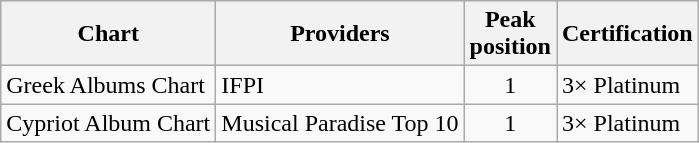<table class="wikitable">
<tr style="background:#ebf5ff;">
<th align="left">Chart</th>
<th align="left">Providers</th>
<th align="left">Peak<br>position</th>
<th align="left">Certification</th>
</tr>
<tr>
<td align="left">Greek Albums Chart</td>
<td align="left">IFPI</td>
<td style="text-align:center;">1</td>
<td align="left">3× Platinum</td>
</tr>
<tr>
<td align="left">Cypriot Album Chart</td>
<td align="left">Musical Paradise Top 10</td>
<td style="text-align:center;">1</td>
<td align="left">3× Platinum</td>
</tr>
</table>
